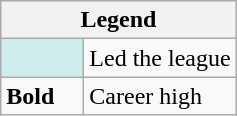<table class="wikitable">
<tr>
<th colspan="2">Legend</th>
</tr>
<tr>
<td style="background:#cfecec; width:3em;"></td>
<td>Led the league</td>
</tr>
<tr>
<td><strong>Bold</strong></td>
<td>Career high</td>
</tr>
</table>
